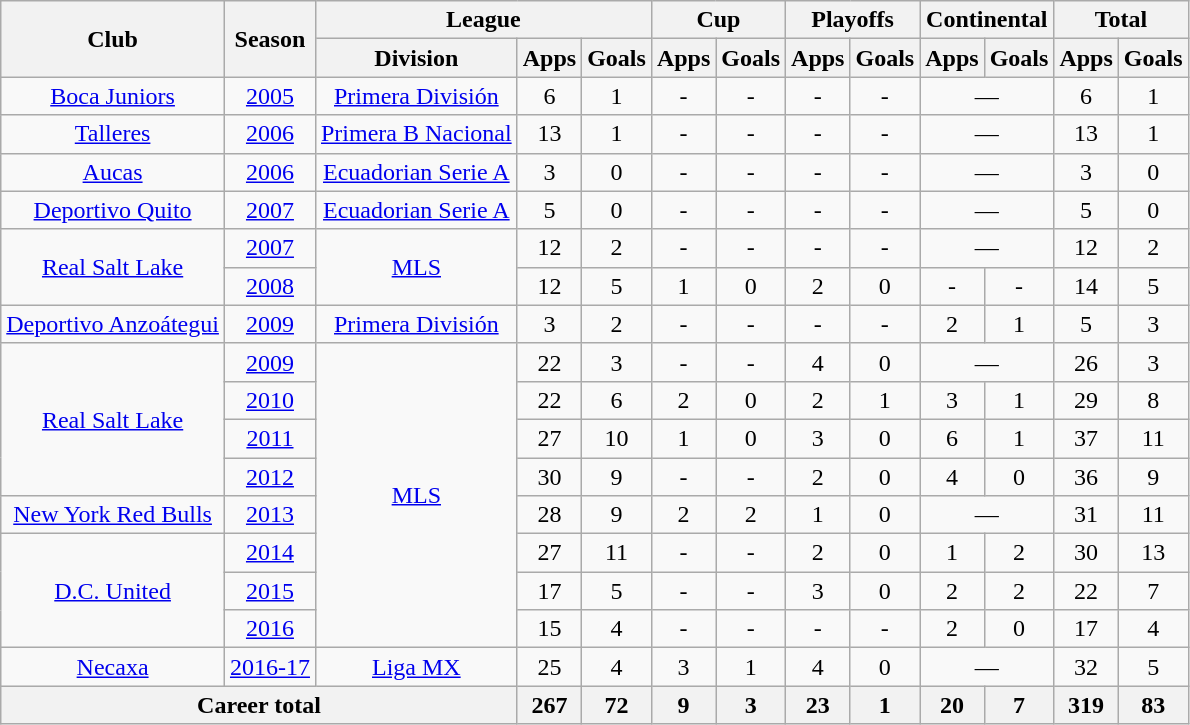<table class="wikitable" style="text-align: center;">
<tr>
<th rowspan="2">Club</th>
<th rowspan="2">Season</th>
<th colspan="3">League</th>
<th colspan="2">Cup</th>
<th colspan="2">Playoffs</th>
<th colspan="2">Continental</th>
<th colspan="2">Total</th>
</tr>
<tr>
<th>Division</th>
<th>Apps</th>
<th>Goals</th>
<th>Apps</th>
<th>Goals</th>
<th>Apps</th>
<th>Goals</th>
<th>Apps</th>
<th>Goals</th>
<th>Apps</th>
<th>Goals</th>
</tr>
<tr>
<td><a href='#'>Boca Juniors</a></td>
<td><a href='#'>2005</a></td>
<td><a href='#'>Primera División</a></td>
<td>6</td>
<td>1</td>
<td>-</td>
<td>-</td>
<td>-</td>
<td>-</td>
<td colspan="2">—</td>
<td>6</td>
<td>1</td>
</tr>
<tr>
<td><a href='#'>Talleres</a></td>
<td><a href='#'>2006</a></td>
<td><a href='#'>Primera B Nacional</a></td>
<td>13</td>
<td>1</td>
<td>-</td>
<td>-</td>
<td>-</td>
<td>-</td>
<td colspan="2">—</td>
<td>13</td>
<td>1</td>
</tr>
<tr>
<td><a href='#'>Aucas</a></td>
<td><a href='#'>2006</a></td>
<td><a href='#'>Ecuadorian Serie A</a></td>
<td>3</td>
<td>0</td>
<td>-</td>
<td>-</td>
<td>-</td>
<td>-</td>
<td colspan="2">—</td>
<td>3</td>
<td>0</td>
</tr>
<tr>
<td><a href='#'>Deportivo Quito</a></td>
<td><a href='#'>2007</a></td>
<td><a href='#'>Ecuadorian Serie A</a></td>
<td>5</td>
<td>0</td>
<td>-</td>
<td>-</td>
<td>-</td>
<td>-</td>
<td colspan="2">—</td>
<td>5</td>
<td>0</td>
</tr>
<tr>
<td rowspan="2"><a href='#'>Real Salt Lake</a></td>
<td><a href='#'>2007</a></td>
<td rowspan="2"><a href='#'>MLS</a></td>
<td>12</td>
<td>2</td>
<td>-</td>
<td>-</td>
<td>-</td>
<td>-</td>
<td colspan="2">—</td>
<td>12</td>
<td>2</td>
</tr>
<tr>
<td><a href='#'>2008</a></td>
<td>12</td>
<td>5</td>
<td>1</td>
<td>0</td>
<td>2</td>
<td>0</td>
<td>-</td>
<td>-</td>
<td>14</td>
<td>5</td>
</tr>
<tr>
<td><a href='#'>Deportivo Anzoátegui</a></td>
<td><a href='#'>2009</a></td>
<td><a href='#'>Primera División</a></td>
<td>3</td>
<td>2</td>
<td>-</td>
<td>-</td>
<td>-</td>
<td>-</td>
<td>2</td>
<td>1</td>
<td>5</td>
<td>3</td>
</tr>
<tr>
<td rowspan="4"><a href='#'>Real Salt Lake</a></td>
<td><a href='#'>2009</a></td>
<td rowspan="8"><a href='#'>MLS</a></td>
<td>22</td>
<td>3</td>
<td>-</td>
<td>-</td>
<td>4</td>
<td>0</td>
<td colspan="2">—</td>
<td>26</td>
<td>3</td>
</tr>
<tr>
<td><a href='#'>2010</a></td>
<td>22</td>
<td>6</td>
<td>2</td>
<td>0</td>
<td>2</td>
<td>1</td>
<td>3</td>
<td>1</td>
<td>29</td>
<td>8</td>
</tr>
<tr>
<td><a href='#'>2011</a></td>
<td>27</td>
<td>10</td>
<td>1</td>
<td>0</td>
<td>3</td>
<td>0</td>
<td>6</td>
<td>1</td>
<td>37</td>
<td>11</td>
</tr>
<tr>
<td><a href='#'>2012</a></td>
<td>30</td>
<td>9</td>
<td>-</td>
<td>-</td>
<td>2</td>
<td>0</td>
<td>4</td>
<td>0</td>
<td>36</td>
<td>9</td>
</tr>
<tr>
<td><a href='#'>New York Red Bulls</a></td>
<td><a href='#'>2013</a></td>
<td>28</td>
<td>9</td>
<td>2</td>
<td>2</td>
<td>1</td>
<td>0</td>
<td colspan="2">—</td>
<td>31</td>
<td>11</td>
</tr>
<tr>
<td rowspan="3"><a href='#'>D.C. United</a></td>
<td><a href='#'>2014</a></td>
<td>27</td>
<td>11</td>
<td>-</td>
<td>-</td>
<td>2</td>
<td>0</td>
<td>1</td>
<td>2</td>
<td>30</td>
<td>13</td>
</tr>
<tr>
<td><a href='#'>2015</a></td>
<td>17</td>
<td>5</td>
<td>-</td>
<td>-</td>
<td>3</td>
<td>0</td>
<td>2</td>
<td>2</td>
<td>22</td>
<td>7</td>
</tr>
<tr>
<td><a href='#'>2016</a></td>
<td>15</td>
<td>4</td>
<td>-</td>
<td>-</td>
<td>-</td>
<td>-</td>
<td>2</td>
<td>0</td>
<td>17</td>
<td>4</td>
</tr>
<tr>
<td><a href='#'>Necaxa</a></td>
<td><a href='#'>2016-17</a></td>
<td><a href='#'>Liga MX</a></td>
<td>25</td>
<td>4</td>
<td>3</td>
<td>1</td>
<td>4</td>
<td>0</td>
<td colspan="2">—</td>
<td>32</td>
<td>5</td>
</tr>
<tr>
<th colspan="3">Career total</th>
<th>267</th>
<th>72</th>
<th>9</th>
<th>3</th>
<th>23</th>
<th>1</th>
<th>20</th>
<th>7</th>
<th>319</th>
<th>83</th>
</tr>
</table>
